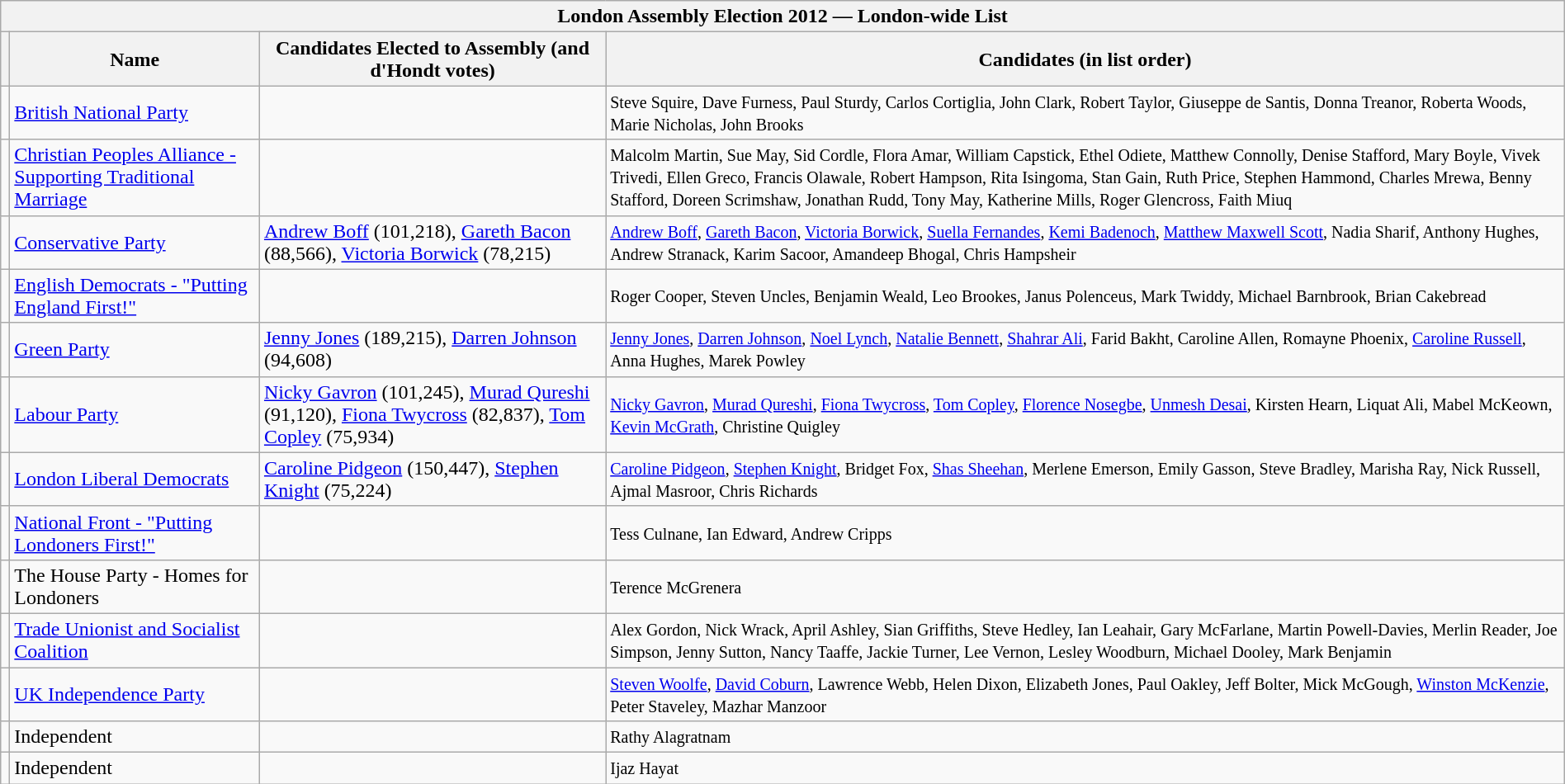<table class="wikitable" style="margin: 1em auto 1em auto">
<tr>
<th colspan="9">London Assembly Election 2012 — London-wide List</th>
</tr>
<tr>
<th></th>
<th>Name</th>
<th>Candidates Elected to Assembly (and d'Hondt votes)</th>
<th>Candidates (in list order)</th>
</tr>
<tr>
<td></td>
<td><a href='#'>British National Party</a></td>
<td></td>
<td><small>Steve Squire, Dave Furness, Paul Sturdy, Carlos Cortiglia, John Clark, Robert Taylor, Giuseppe de Santis, Donna Treanor, Roberta Woods, Marie Nicholas, John Brooks</small></td>
</tr>
<tr>
<td></td>
<td><a href='#'>Christian Peoples Alliance - Supporting Traditional Marriage</a></td>
<td></td>
<td><small>Malcolm Martin, Sue May, Sid Cordle, Flora Amar, William Capstick, Ethel Odiete, Matthew Connolly, Denise Stafford, Mary Boyle, Vivek Trivedi, Ellen Greco, Francis Olawale, Robert Hampson, Rita Isingoma, Stan Gain, Ruth Price, Stephen Hammond, Charles Mrewa, Benny Stafford, Doreen Scrimshaw, Jonathan Rudd, Tony May, Katherine Mills, Roger Glencross, Faith Miuq</small></td>
</tr>
<tr>
<td></td>
<td><a href='#'>Conservative Party</a></td>
<td><a href='#'>Andrew Boff</a> (101,218), <a href='#'>Gareth Bacon</a> (88,566), <a href='#'>Victoria Borwick</a> (78,215)</td>
<td><small><a href='#'>Andrew Boff</a>, <a href='#'>Gareth Bacon</a>, <a href='#'>Victoria Borwick</a>, <a href='#'>Suella Fernandes</a>, <a href='#'>Kemi Badenoch</a>, <a href='#'>Matthew Maxwell Scott</a>, Nadia Sharif, Anthony Hughes, Andrew Stranack, Karim Sacoor, Amandeep Bhogal, Chris Hampsheir</small></td>
</tr>
<tr>
<td></td>
<td><a href='#'>English Democrats - "Putting England First!"</a></td>
<td></td>
<td><small>Roger Cooper, Steven Uncles, Benjamin Weald, Leo Brookes, Janus Polenceus, Mark Twiddy, Michael Barnbrook, Brian Cakebread</small></td>
</tr>
<tr>
<td></td>
<td><a href='#'>Green Party</a></td>
<td><a href='#'>Jenny Jones</a> (189,215), <a href='#'>Darren Johnson</a> (94,608)</td>
<td><small><a href='#'>Jenny Jones</a>, <a href='#'>Darren Johnson</a>, <a href='#'>Noel Lynch</a>, <a href='#'>Natalie Bennett</a>, <a href='#'>Shahrar Ali</a>, Farid Bakht, Caroline Allen, Romayne Phoenix, <a href='#'>Caroline Russell</a>, Anna Hughes, Marek Powley</small></td>
</tr>
<tr>
<td></td>
<td><a href='#'>Labour Party</a></td>
<td><a href='#'>Nicky Gavron</a> (101,245), <a href='#'>Murad Qureshi</a> (91,120), <a href='#'>Fiona Twycross</a> (82,837), <a href='#'>Tom Copley</a> (75,934)</td>
<td><small><a href='#'>Nicky Gavron</a>, <a href='#'>Murad Qureshi</a>, <a href='#'>Fiona Twycross</a>, <a href='#'>Tom Copley</a>, <a href='#'>Florence Nosegbe</a>, <a href='#'>Unmesh Desai</a>, Kirsten Hearn, Liquat Ali, Mabel McKeown, <a href='#'>Kevin McGrath</a>, Christine Quigley</small></td>
</tr>
<tr>
<td></td>
<td><a href='#'>London Liberal Democrats</a></td>
<td><a href='#'>Caroline Pidgeon</a> (150,447), <a href='#'>Stephen Knight</a> (75,224)</td>
<td><small><a href='#'>Caroline Pidgeon</a>, <a href='#'>Stephen Knight</a>, Bridget Fox, <a href='#'>Shas Sheehan</a>, Merlene Emerson, Emily Gasson, Steve Bradley, Marisha Ray, Nick Russell, Ajmal Masroor, Chris Richards</small></td>
</tr>
<tr>
<td></td>
<td><a href='#'>National Front - "Putting Londoners First!"</a></td>
<td></td>
<td><small>Tess Culnane, Ian Edward, Andrew Cripps</small></td>
</tr>
<tr>
<td></td>
<td>The House Party - Homes for Londoners</td>
<td></td>
<td><small>Terence McGrenera</small></td>
</tr>
<tr>
<td></td>
<td><a href='#'>Trade Unionist and Socialist Coalition</a></td>
<td></td>
<td><small>Alex Gordon, Nick Wrack, April Ashley, Sian Griffiths, Steve Hedley, Ian Leahair, Gary McFarlane, Martin Powell-Davies, Merlin Reader, Joe Simpson, Jenny Sutton, Nancy Taaffe, Jackie Turner, Lee Vernon, Lesley Woodburn, Michael Dooley, Mark Benjamin</small></td>
</tr>
<tr>
<td></td>
<td><a href='#'>UK Independence Party</a></td>
<td></td>
<td><small><a href='#'>Steven Woolfe</a>, <a href='#'>David Coburn</a>, Lawrence Webb, Helen Dixon, Elizabeth Jones, Paul Oakley, Jeff Bolter, Mick McGough, <a href='#'>Winston McKenzie</a>, Peter Staveley, Mazhar Manzoor</small></td>
</tr>
<tr>
<td></td>
<td>Independent</td>
<td></td>
<td><small>Rathy Alagratnam</small></td>
</tr>
<tr>
<td></td>
<td>Independent</td>
<td></td>
<td><small>Ijaz Hayat</small></td>
</tr>
</table>
